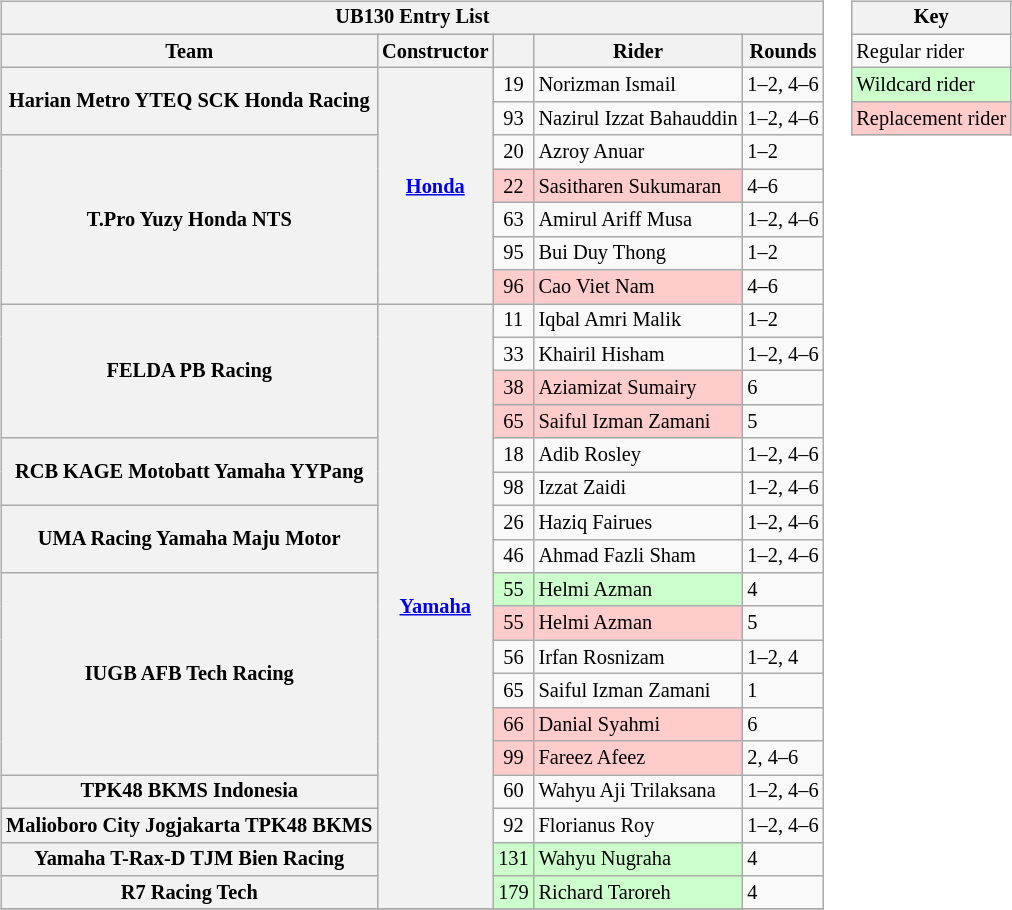<table>
<tr>
<td><br><table class="wikitable" style="font-size: 85%;">
<tr>
<th colspan=5>UB130 Entry List</th>
</tr>
<tr>
<th>Team</th>
<th>Constructor</th>
<th></th>
<th>Rider</th>
<th>Rounds</th>
</tr>
<tr>
<th rowspan="2">Harian Metro YTEQ SCK Honda Racing</th>
<th rowspan="7"><a href='#'>Honda</a></th>
<td align=center>19</td>
<td> Norizman Ismail</td>
<td>1–2, 4–6</td>
</tr>
<tr>
<td align=center>93</td>
<td> Nazirul Izzat Bahauddin</td>
<td>1–2, 4–6</td>
</tr>
<tr>
<th rowspan="5">T.Pro Yuzy Honda NTS</th>
<td align=center>20</td>
<td> Azroy Anuar</td>
<td>1–2</td>
</tr>
<tr>
<td style="background:#ffcccc;" align=center>22</td>
<td style="background:#ffcccc;"nowrap> Sasitharen Sukumaran</td>
<td>4–6</td>
</tr>
<tr>
<td align=center>63</td>
<td> Amirul Ariff Musa</td>
<td>1–2, 4–6</td>
</tr>
<tr>
<td align=center>95</td>
<td> Bui Duy Thong</td>
<td>1–2</td>
</tr>
<tr>
<td style="background:#ffcccc;" align=center>96</td>
<td style="background:#ffcccc;"nowrap> Cao Viet Nam</td>
<td>4–6</td>
</tr>
<tr>
<th rowspan="4">FELDA PB Racing</th>
<th rowspan="18"><a href='#'>Yamaha</a></th>
<td align=center>11</td>
<td> Iqbal Amri Malik</td>
<td>1–2</td>
</tr>
<tr>
<td align=center>33</td>
<td> Khairil Hisham</td>
<td>1–2, 4–6</td>
</tr>
<tr>
<td style="background:#ffcccc;" align=center>38</td>
<td style="background:#ffcccc;"nowrap> Aziamizat Sumairy</td>
<td>6</td>
</tr>
<tr>
<td style="background:#ffcccc;" align=center>65</td>
<td style="background:#ffcccc;"nowrap> Saiful Izman Zamani</td>
<td>5</td>
</tr>
<tr>
<th rowspan="2">RCB KAGE Motobatt Yamaha YYPang</th>
<td align=center>18</td>
<td> Adib Rosley</td>
<td>1–2, 4–6</td>
</tr>
<tr>
<td align=center>98</td>
<td> Izzat Zaidi</td>
<td>1–2, 4–6</td>
</tr>
<tr>
<th rowspan="2">UMA Racing Yamaha Maju Motor</th>
<td align=center>26</td>
<td> Haziq Fairues</td>
<td>1–2, 4–6</td>
</tr>
<tr>
<td align=center>46</td>
<td> Ahmad Fazli Sham</td>
<td>1–2, 4–6</td>
</tr>
<tr>
<th rowspan="6">IUGB AFB Tech Racing</th>
<td style="background:#ccffcc;" align=center>55</td>
<td style="background:#ccffcc;"nowrap> Helmi Azman</td>
<td>4</td>
</tr>
<tr>
<td style="background:#ffcccc;" align=center>55</td>
<td style="background:#ffcccc;"nowrap> Helmi Azman</td>
<td>5</td>
</tr>
<tr>
<td align=center>56</td>
<td> Irfan Rosnizam</td>
<td>1–2, 4</td>
</tr>
<tr>
<td align=center>65</td>
<td> Saiful Izman Zamani</td>
<td>1</td>
</tr>
<tr>
<td style="background:#ffcccc;" align=center>66</td>
<td style="background:#ffcccc;"nowrap> Danial Syahmi</td>
<td>6</td>
</tr>
<tr>
<td style="background:#ffcccc;" align=center>99</td>
<td style="background:#ffcccc;"nowrap> Fareez Afeez</td>
<td>2, 4–6</td>
</tr>
<tr>
<th rowspan="1">TPK48 BKMS Indonesia</th>
<td align=center>60</td>
<td> Wahyu Aji Trilaksana</td>
<td>1–2, 4–6</td>
</tr>
<tr>
<th rowspan="1">Malioboro City Jogjakarta TPK48 BKMS</th>
<td align=center>92</td>
<td> Florianus Roy</td>
<td>1–2, 4–6</td>
</tr>
<tr>
<th rowspan="1">Yamaha T-Rax-D TJM Bien Racing</th>
<td style="background:#ccffcc;" align=center>131</td>
<td style="background:#ccffcc;"nowrap> Wahyu Nugraha</td>
<td>4</td>
</tr>
<tr>
<th rowspan="1">R7 Racing Tech</th>
<td style="background:#ccffcc;" align=center>179</td>
<td style="background:#ccffcc;"nowrap> Richard Taroreh</td>
<td>4</td>
</tr>
<tr>
</tr>
</table>
</td>
<td valign="top"><br><table class="wikitable" style="font-size:85%;">
<tr>
<th>Key</th>
</tr>
<tr>
<td>Regular rider</td>
</tr>
<tr>
<td style="background:#ccffcc;">Wildcard rider</td>
</tr>
<tr>
<td style="background:#ffcccc;">Replacement rider</td>
</tr>
</table>
</td>
</tr>
</table>
